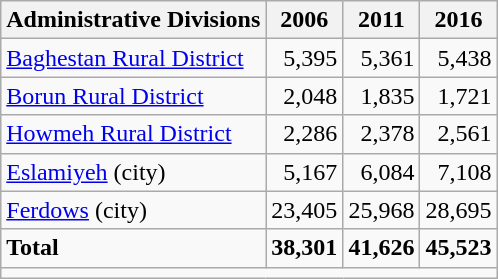<table class="wikitable">
<tr>
<th>Administrative Divisions</th>
<th>2006</th>
<th>2011</th>
<th>2016</th>
</tr>
<tr>
<td><a href='#'>Baghestan Rural District</a></td>
<td style="text-align: right;">5,395</td>
<td style="text-align: right;">5,361</td>
<td style="text-align: right;">5,438</td>
</tr>
<tr>
<td><a href='#'>Borun Rural District</a></td>
<td style="text-align: right;">2,048</td>
<td style="text-align: right;">1,835</td>
<td style="text-align: right;">1,721</td>
</tr>
<tr>
<td><a href='#'>Howmeh Rural District</a></td>
<td style="text-align: right;">2,286</td>
<td style="text-align: right;">2,378</td>
<td style="text-align: right;">2,561</td>
</tr>
<tr>
<td><a href='#'>Eslamiyeh</a> (city)</td>
<td style="text-align: right;">5,167</td>
<td style="text-align: right;">6,084</td>
<td style="text-align: right;">7,108</td>
</tr>
<tr>
<td><a href='#'>Ferdows</a> (city)</td>
<td style="text-align: right;">23,405</td>
<td style="text-align: right;">25,968</td>
<td style="text-align: right;">28,695</td>
</tr>
<tr>
<td><strong>Total</strong></td>
<td style="text-align: right;"><strong>38,301</strong></td>
<td style="text-align: right;"><strong>41,626</strong></td>
<td style="text-align: right;"><strong>45,523</strong></td>
</tr>
<tr>
<td colspan=4></td>
</tr>
</table>
